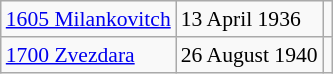<table class="wikitable floatright" style="font-size: 0.9em;">
<tr>
<td><a href='#'>1605 Milankovitch</a></td>
<td>13 April 1936</td>
<td></td>
</tr>
<tr>
<td><a href='#'>1700 Zvezdara</a></td>
<td>26 August 1940</td>
<td></td>
</tr>
</table>
